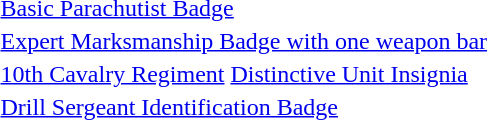<table>
<tr>
<td> <a href='#'>Basic Parachutist Badge</a></td>
</tr>
<tr>
<td> <a href='#'>Expert Marksmanship Badge with one weapon bar</a></td>
</tr>
<tr>
<td> <a href='#'>10th Cavalry Regiment</a> <a href='#'>Distinctive Unit Insignia</a></td>
</tr>
<tr>
<td> <a href='#'>Drill Sergeant Identification Badge</a></td>
</tr>
</table>
